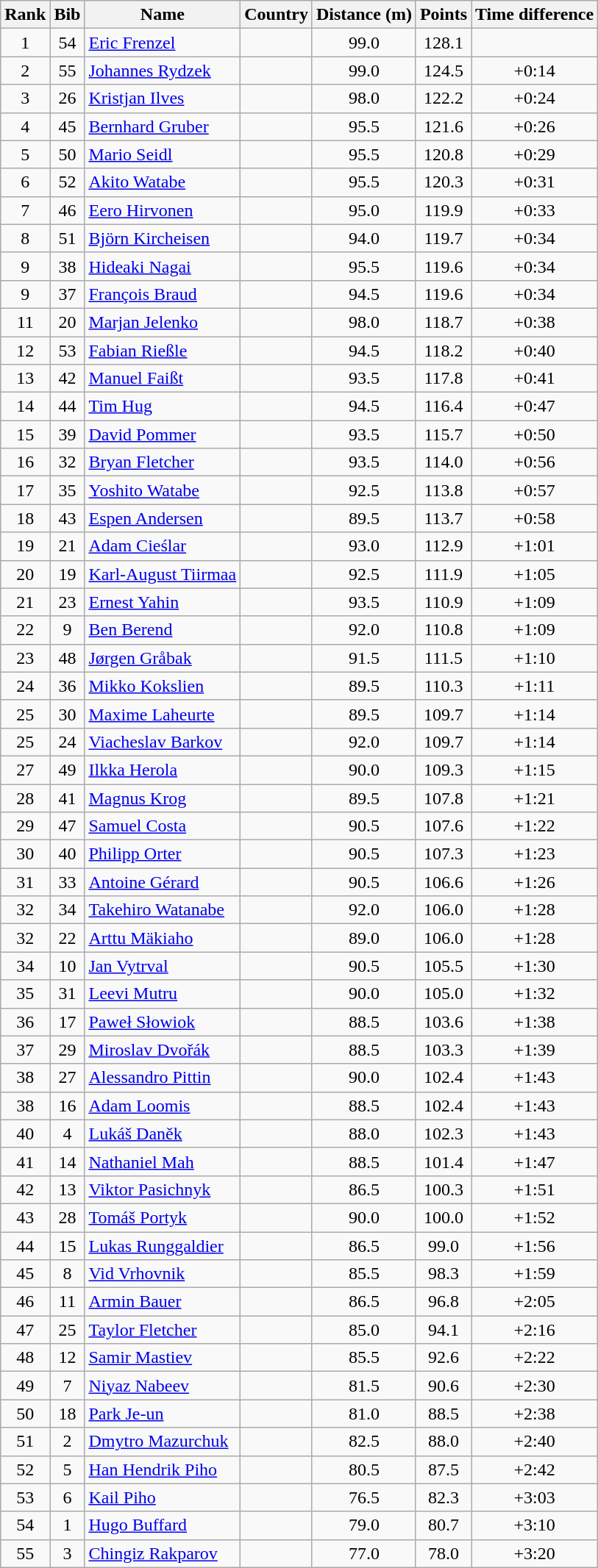<table class="wikitable sortable" style="text-align:center">
<tr>
<th>Rank</th>
<th>Bib</th>
<th>Name</th>
<th>Country</th>
<th>Distance (m)</th>
<th>Points</th>
<th>Time difference</th>
</tr>
<tr>
<td>1</td>
<td>54</td>
<td align=left><a href='#'>Eric Frenzel</a></td>
<td align=left></td>
<td>99.0</td>
<td>128.1</td>
<td></td>
</tr>
<tr>
<td>2</td>
<td>55</td>
<td align=left><a href='#'>Johannes Rydzek</a></td>
<td align=left></td>
<td>99.0</td>
<td>124.5</td>
<td>+0:14</td>
</tr>
<tr>
<td>3</td>
<td>26</td>
<td align=left><a href='#'>Kristjan Ilves</a></td>
<td align=left></td>
<td>98.0</td>
<td>122.2</td>
<td>+0:24</td>
</tr>
<tr>
<td>4</td>
<td>45</td>
<td align=left><a href='#'>Bernhard Gruber</a></td>
<td align=left></td>
<td>95.5</td>
<td>121.6</td>
<td>+0:26</td>
</tr>
<tr>
<td>5</td>
<td>50</td>
<td align=left><a href='#'>Mario Seidl</a></td>
<td align=left></td>
<td>95.5</td>
<td>120.8</td>
<td>+0:29</td>
</tr>
<tr>
<td>6</td>
<td>52</td>
<td align=left><a href='#'>Akito Watabe</a></td>
<td align=left></td>
<td>95.5</td>
<td>120.3</td>
<td>+0:31</td>
</tr>
<tr>
<td>7</td>
<td>46</td>
<td align=left><a href='#'>Eero Hirvonen</a></td>
<td align=left></td>
<td>95.0</td>
<td>119.9</td>
<td>+0:33</td>
</tr>
<tr>
<td>8</td>
<td>51</td>
<td align=left><a href='#'>Björn Kircheisen</a></td>
<td align=left></td>
<td>94.0</td>
<td>119.7</td>
<td>+0:34</td>
</tr>
<tr>
<td>9</td>
<td>38</td>
<td align=left><a href='#'>Hideaki Nagai</a></td>
<td align=left></td>
<td>95.5</td>
<td>119.6</td>
<td>+0:34</td>
</tr>
<tr>
<td>9</td>
<td>37</td>
<td align=left><a href='#'>François Braud</a></td>
<td align=left></td>
<td>94.5</td>
<td>119.6</td>
<td>+0:34</td>
</tr>
<tr>
<td>11</td>
<td>20</td>
<td align=left><a href='#'>Marjan Jelenko</a></td>
<td align=left></td>
<td>98.0</td>
<td>118.7</td>
<td>+0:38</td>
</tr>
<tr>
<td>12</td>
<td>53</td>
<td align=left><a href='#'>Fabian Rießle</a></td>
<td align=left></td>
<td>94.5</td>
<td>118.2</td>
<td>+0:40</td>
</tr>
<tr>
<td>13</td>
<td>42</td>
<td align=left><a href='#'>Manuel Faißt</a></td>
<td align=left></td>
<td>93.5</td>
<td>117.8</td>
<td>+0:41</td>
</tr>
<tr>
<td>14</td>
<td>44</td>
<td align=left><a href='#'>Tim Hug</a></td>
<td align=left></td>
<td>94.5</td>
<td>116.4</td>
<td>+0:47</td>
</tr>
<tr>
<td>15</td>
<td>39</td>
<td align=left><a href='#'>David Pommer</a></td>
<td align=left></td>
<td>93.5</td>
<td>115.7</td>
<td>+0:50</td>
</tr>
<tr>
<td>16</td>
<td>32</td>
<td align=left><a href='#'>Bryan Fletcher</a></td>
<td align=left></td>
<td>93.5</td>
<td>114.0</td>
<td>+0:56</td>
</tr>
<tr>
<td>17</td>
<td>35</td>
<td align=left><a href='#'>Yoshito Watabe</a></td>
<td align=left></td>
<td>92.5</td>
<td>113.8</td>
<td>+0:57</td>
</tr>
<tr>
<td>18</td>
<td>43</td>
<td align=left><a href='#'>Espen Andersen</a></td>
<td align=left></td>
<td>89.5</td>
<td>113.7</td>
<td>+0:58</td>
</tr>
<tr>
<td>19</td>
<td>21</td>
<td align=left><a href='#'>Adam Cieślar</a></td>
<td align=left></td>
<td>93.0</td>
<td>112.9</td>
<td>+1:01</td>
</tr>
<tr>
<td>20</td>
<td>19</td>
<td align=left><a href='#'>Karl-August Tiirmaa</a></td>
<td align=left></td>
<td>92.5</td>
<td>111.9</td>
<td>+1:05</td>
</tr>
<tr>
<td>21</td>
<td>23</td>
<td align=left><a href='#'>Ernest Yahin</a></td>
<td align=left></td>
<td>93.5</td>
<td>110.9</td>
<td>+1:09</td>
</tr>
<tr>
<td>22</td>
<td>9</td>
<td align=left><a href='#'>Ben Berend</a></td>
<td align=left></td>
<td>92.0</td>
<td>110.8</td>
<td>+1:09</td>
</tr>
<tr>
<td>23</td>
<td>48</td>
<td align=left><a href='#'>Jørgen Gråbak</a></td>
<td align=left></td>
<td>91.5</td>
<td>111.5</td>
<td>+1:10</td>
</tr>
<tr>
<td>24</td>
<td>36</td>
<td align=left><a href='#'>Mikko Kokslien</a></td>
<td align=left></td>
<td>89.5</td>
<td>110.3</td>
<td>+1:11</td>
</tr>
<tr>
<td>25</td>
<td>30</td>
<td align=left><a href='#'>Maxime Laheurte</a></td>
<td align=left></td>
<td>89.5</td>
<td>109.7</td>
<td>+1:14</td>
</tr>
<tr>
<td>25</td>
<td>24</td>
<td align=left><a href='#'>Viacheslav Barkov</a></td>
<td align=left></td>
<td>92.0</td>
<td>109.7</td>
<td>+1:14</td>
</tr>
<tr>
<td>27</td>
<td>49</td>
<td align=left><a href='#'>Ilkka Herola</a></td>
<td align=left></td>
<td>90.0</td>
<td>109.3</td>
<td>+1:15</td>
</tr>
<tr>
<td>28</td>
<td>41</td>
<td align=left><a href='#'>Magnus Krog</a></td>
<td align=left></td>
<td>89.5</td>
<td>107.8</td>
<td>+1:21</td>
</tr>
<tr>
<td>29</td>
<td>47</td>
<td align=left><a href='#'>Samuel Costa</a></td>
<td align=left></td>
<td>90.5</td>
<td>107.6</td>
<td>+1:22</td>
</tr>
<tr>
<td>30</td>
<td>40</td>
<td align=left><a href='#'>Philipp Orter</a></td>
<td align=left></td>
<td>90.5</td>
<td>107.3</td>
<td>+1:23</td>
</tr>
<tr>
<td>31</td>
<td>33</td>
<td align=left><a href='#'>Antoine Gérard</a></td>
<td align=left></td>
<td>90.5</td>
<td>106.6</td>
<td>+1:26</td>
</tr>
<tr>
<td>32</td>
<td>34</td>
<td align=left><a href='#'>Takehiro Watanabe</a></td>
<td align=left></td>
<td>92.0</td>
<td>106.0</td>
<td>+1:28</td>
</tr>
<tr>
<td>32</td>
<td>22</td>
<td align=left><a href='#'>Arttu Mäkiaho</a></td>
<td align=left></td>
<td>89.0</td>
<td>106.0</td>
<td>+1:28</td>
</tr>
<tr>
<td>34</td>
<td>10</td>
<td align=left><a href='#'>Jan Vytrval</a></td>
<td align=left></td>
<td>90.5</td>
<td>105.5</td>
<td>+1:30</td>
</tr>
<tr>
<td>35</td>
<td>31</td>
<td align=left><a href='#'>Leevi Mutru</a></td>
<td align=left></td>
<td>90.0</td>
<td>105.0</td>
<td>+1:32</td>
</tr>
<tr>
<td>36</td>
<td>17</td>
<td align=left><a href='#'>Paweł Słowiok</a></td>
<td align=left></td>
<td>88.5</td>
<td>103.6</td>
<td>+1:38</td>
</tr>
<tr>
<td>37</td>
<td>29</td>
<td align=left><a href='#'>Miroslav Dvořák</a></td>
<td align=left></td>
<td>88.5</td>
<td>103.3</td>
<td>+1:39</td>
</tr>
<tr>
<td>38</td>
<td>27</td>
<td align=left><a href='#'>Alessandro Pittin</a></td>
<td align=left></td>
<td>90.0</td>
<td>102.4</td>
<td>+1:43</td>
</tr>
<tr>
<td>38</td>
<td>16</td>
<td align=left><a href='#'>Adam Loomis</a></td>
<td align=left></td>
<td>88.5</td>
<td>102.4</td>
<td>+1:43</td>
</tr>
<tr>
<td>40</td>
<td>4</td>
<td align=left><a href='#'>Lukáš Daněk</a></td>
<td align=left></td>
<td>88.0</td>
<td>102.3</td>
<td>+1:43</td>
</tr>
<tr>
<td>41</td>
<td>14</td>
<td align=left><a href='#'>Nathaniel Mah</a></td>
<td align=left></td>
<td>88.5</td>
<td>101.4</td>
<td>+1:47</td>
</tr>
<tr>
<td>42</td>
<td>13</td>
<td align=left><a href='#'>Viktor Pasichnyk</a></td>
<td align=left></td>
<td>86.5</td>
<td>100.3</td>
<td>+1:51</td>
</tr>
<tr>
<td>43</td>
<td>28</td>
<td align=left><a href='#'>Tomáš Portyk</a></td>
<td align=left></td>
<td>90.0</td>
<td>100.0</td>
<td>+1:52</td>
</tr>
<tr>
<td>44</td>
<td>15</td>
<td align=left><a href='#'>Lukas Runggaldier</a></td>
<td align=left></td>
<td>86.5</td>
<td>99.0</td>
<td>+1:56</td>
</tr>
<tr>
<td>45</td>
<td>8</td>
<td align=left><a href='#'>Vid Vrhovnik</a></td>
<td align=left></td>
<td>85.5</td>
<td>98.3</td>
<td>+1:59</td>
</tr>
<tr>
<td>46</td>
<td>11</td>
<td align=left><a href='#'>Armin Bauer</a></td>
<td align=left></td>
<td>86.5</td>
<td>96.8</td>
<td>+2:05</td>
</tr>
<tr>
<td>47</td>
<td>25</td>
<td align=left><a href='#'>Taylor Fletcher</a></td>
<td align=left></td>
<td>85.0</td>
<td>94.1</td>
<td>+2:16</td>
</tr>
<tr>
<td>48</td>
<td>12</td>
<td align=left><a href='#'>Samir Mastiev</a></td>
<td align=left></td>
<td>85.5</td>
<td>92.6</td>
<td>+2:22</td>
</tr>
<tr>
<td>49</td>
<td>7</td>
<td align=left><a href='#'>Niyaz Nabeev</a></td>
<td align=left></td>
<td>81.5</td>
<td>90.6</td>
<td>+2:30</td>
</tr>
<tr>
<td>50</td>
<td>18</td>
<td align=left><a href='#'>Park Je-un</a></td>
<td align=left></td>
<td>81.0</td>
<td>88.5</td>
<td>+2:38</td>
</tr>
<tr>
<td>51</td>
<td>2</td>
<td align=left><a href='#'>Dmytro Mazurchuk</a></td>
<td align=left></td>
<td>82.5</td>
<td>88.0</td>
<td>+2:40</td>
</tr>
<tr>
<td>52</td>
<td>5</td>
<td align=left><a href='#'>Han Hendrik Piho</a></td>
<td align=left></td>
<td>80.5</td>
<td>87.5</td>
<td>+2:42</td>
</tr>
<tr>
<td>53</td>
<td>6</td>
<td align=left><a href='#'>Kail Piho</a></td>
<td align=left></td>
<td>76.5</td>
<td>82.3</td>
<td>+3:03</td>
</tr>
<tr>
<td>54</td>
<td>1</td>
<td align=left><a href='#'>Hugo Buffard</a></td>
<td align=left></td>
<td>79.0</td>
<td>80.7</td>
<td>+3:10</td>
</tr>
<tr>
<td>55</td>
<td>3</td>
<td align=left><a href='#'>Chingiz Rakparov</a></td>
<td align=left></td>
<td>77.0</td>
<td>78.0</td>
<td>+3:20</td>
</tr>
</table>
